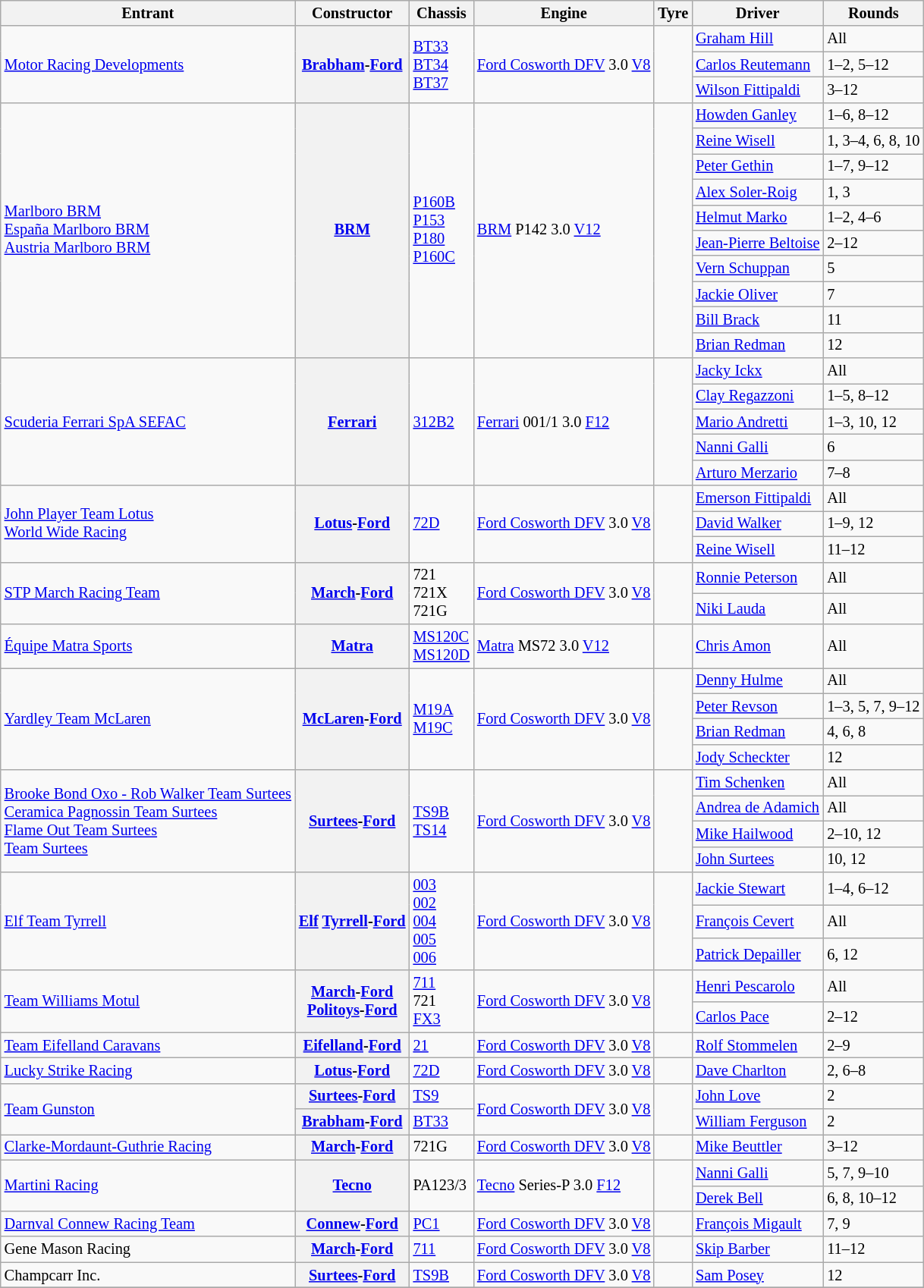<table class="wikitable sortable" style="font-size: 85%">
<tr>
<th>Entrant</th>
<th>Constructor</th>
<th>Chassis</th>
<th>Engine</th>
<th>Tyre</th>
<th>Driver</th>
<th>Rounds</th>
</tr>
<tr>
<td rowspan=3> <a href='#'>Motor Racing Developments</a></td>
<th rowspan=3><a href='#'>Brabham</a>-<a href='#'>Ford</a></th>
<td rowspan=3><a href='#'>BT33</a><br><a href='#'>BT34</a><br><a href='#'>BT37</a></td>
<td rowspan=3><a href='#'>Ford Cosworth DFV</a> 3.0 <a href='#'>V8</a></td>
<td rowspan=3></td>
<td> <a href='#'>Graham Hill</a></td>
<td>All</td>
</tr>
<tr>
<td> <a href='#'>Carlos Reutemann</a></td>
<td>1–2, 5–12</td>
</tr>
<tr>
<td> <a href='#'>Wilson Fittipaldi</a></td>
<td>3–12</td>
</tr>
<tr>
<td rowspan=10> <a href='#'>Marlboro BRM</a><br> <a href='#'>España Marlboro BRM</a><br> <a href='#'>Austria Marlboro BRM</a></td>
<th rowspan=10><a href='#'>BRM</a></th>
<td rowspan=10><a href='#'>P160B</a><br><a href='#'>P153</a><br><a href='#'>P180</a><br><a href='#'>P160C</a></td>
<td rowspan=10><a href='#'>BRM</a> P142 3.0 <a href='#'>V12</a></td>
<td rowspan=10></td>
<td> <a href='#'>Howden Ganley</a></td>
<td>1–6, 8–12</td>
</tr>
<tr>
<td> <a href='#'>Reine Wisell</a></td>
<td>1, 3–4, 6, 8, 10</td>
</tr>
<tr>
<td> <a href='#'>Peter Gethin</a></td>
<td>1–7, 9–12</td>
</tr>
<tr>
<td> <a href='#'>Alex Soler-Roig</a></td>
<td>1, 3</td>
</tr>
<tr>
<td> <a href='#'>Helmut Marko</a></td>
<td>1–2, 4–6</td>
</tr>
<tr>
<td> <a href='#'>Jean-Pierre Beltoise</a></td>
<td>2–12</td>
</tr>
<tr>
<td> <a href='#'>Vern Schuppan</a></td>
<td>5</td>
</tr>
<tr>
<td> <a href='#'>Jackie Oliver</a></td>
<td>7</td>
</tr>
<tr>
<td> <a href='#'>Bill Brack</a></td>
<td>11</td>
</tr>
<tr>
<td> <a href='#'>Brian Redman</a></td>
<td>12</td>
</tr>
<tr>
<td rowspan=5> <a href='#'>Scuderia Ferrari SpA SEFAC</a></td>
<th rowspan=5><a href='#'>Ferrari</a></th>
<td rowspan=5><a href='#'>312B2</a></td>
<td rowspan=5><a href='#'>Ferrari</a> 001/1 3.0 <a href='#'>F12</a></td>
<td rowspan=5></td>
<td> <a href='#'>Jacky Ickx</a></td>
<td>All</td>
</tr>
<tr>
<td> <a href='#'>Clay Regazzoni</a></td>
<td>1–5, 8–12</td>
</tr>
<tr>
<td> <a href='#'>Mario Andretti</a></td>
<td>1–3, 10, 12</td>
</tr>
<tr>
<td> <a href='#'>Nanni Galli</a></td>
<td>6</td>
</tr>
<tr>
<td> <a href='#'>Arturo Merzario</a></td>
<td>7–8</td>
</tr>
<tr>
<td rowspan=3> <a href='#'>John Player Team Lotus</a><br> <a href='#'>World Wide Racing</a></td>
<th rowspan=3><a href='#'>Lotus</a>-<a href='#'>Ford</a></th>
<td rowspan=3><a href='#'>72D</a></td>
<td rowspan=3><a href='#'>Ford Cosworth DFV</a> 3.0 <a href='#'>V8</a></td>
<td rowspan=3></td>
<td> <a href='#'>Emerson Fittipaldi</a></td>
<td>All</td>
</tr>
<tr>
<td> <a href='#'>David Walker</a></td>
<td>1–9, 12</td>
</tr>
<tr>
<td> <a href='#'>Reine Wisell</a></td>
<td>11–12</td>
</tr>
<tr>
<td rowspan=2> <a href='#'>STP March Racing Team</a></td>
<th rowspan=2><a href='#'>March</a>-<a href='#'>Ford</a></th>
<td rowspan=2>721<br>721X<br>721G</td>
<td rowspan=2><a href='#'>Ford Cosworth DFV</a> 3.0 <a href='#'>V8</a></td>
<td rowspan=2></td>
<td> <a href='#'>Ronnie Peterson</a></td>
<td>All</td>
</tr>
<tr>
<td> <a href='#'>Niki Lauda</a></td>
<td>All</td>
</tr>
<tr>
<td> <a href='#'>Équipe Matra Sports</a></td>
<th><a href='#'>Matra</a></th>
<td><a href='#'>MS120C</a><br><a href='#'>MS120D</a></td>
<td><a href='#'>Matra</a> MS72 3.0 <a href='#'>V12</a></td>
<td></td>
<td> <a href='#'>Chris Amon</a></td>
<td>All</td>
</tr>
<tr>
<td rowspan=4> <a href='#'>Yardley Team McLaren</a></td>
<th rowspan=4><a href='#'>McLaren</a>-<a href='#'>Ford</a></th>
<td rowspan=4><a href='#'>M19A</a><br><a href='#'>M19C</a></td>
<td rowspan=4><a href='#'>Ford Cosworth DFV</a> 3.0 <a href='#'>V8</a></td>
<td rowspan=4></td>
<td> <a href='#'>Denny Hulme</a></td>
<td>All</td>
</tr>
<tr>
<td> <a href='#'>Peter Revson</a></td>
<td>1–3, 5, 7, 9–12</td>
</tr>
<tr>
<td> <a href='#'>Brian Redman</a></td>
<td>4, 6, 8</td>
</tr>
<tr>
<td> <a href='#'>Jody Scheckter</a></td>
<td>12</td>
</tr>
<tr>
<td rowspan=4> <a href='#'>Brooke Bond Oxo - Rob Walker Team Surtees</a><br> <a href='#'>Ceramica Pagnossin Team Surtees</a><br> <a href='#'>Flame Out Team Surtees</a><br> <a href='#'>Team Surtees</a></td>
<th rowspan=4><a href='#'>Surtees</a>-<a href='#'>Ford</a></th>
<td rowspan=4><a href='#'>TS9B</a><br><a href='#'>TS14</a></td>
<td rowspan=4><a href='#'>Ford Cosworth DFV</a> 3.0 <a href='#'>V8</a></td>
<td rowspan=4></td>
<td> <a href='#'>Tim Schenken</a></td>
<td>All</td>
</tr>
<tr>
<td> <a href='#'>Andrea de Adamich</a></td>
<td>All</td>
</tr>
<tr>
<td> <a href='#'>Mike Hailwood</a></td>
<td>2–10, 12</td>
</tr>
<tr>
<td> <a href='#'>John Surtees</a></td>
<td>10, 12</td>
</tr>
<tr>
<td rowspan=3> <a href='#'>Elf Team Tyrrell</a></td>
<th rowspan=3><a href='#'>Elf</a> <a href='#'>Tyrrell</a>-<a href='#'>Ford</a></th>
<td rowspan=3><a href='#'>003</a><br><a href='#'>002</a><br><a href='#'>004</a><br><a href='#'>005</a><br><a href='#'>006</a></td>
<td rowspan=3><a href='#'>Ford Cosworth DFV</a> 3.0 <a href='#'>V8</a></td>
<td rowspan=3></td>
<td> <a href='#'>Jackie Stewart</a></td>
<td>1–4, 6–12</td>
</tr>
<tr>
<td> <a href='#'>François Cevert</a></td>
<td>All</td>
</tr>
<tr>
<td> <a href='#'>Patrick Depailler</a></td>
<td>6, 12</td>
</tr>
<tr>
<td rowspan=2> <a href='#'>Team Williams Motul</a></td>
<th rowspan=2><a href='#'>March</a>-<a href='#'>Ford</a><br><a href='#'>Politoys</a>-<a href='#'>Ford</a></th>
<td rowspan=2><a href='#'>711</a><br>721<br><a href='#'>FX3</a></td>
<td rowspan=2><a href='#'>Ford Cosworth DFV</a> 3.0 <a href='#'>V8</a></td>
<td rowspan=2></td>
<td> <a href='#'>Henri Pescarolo</a></td>
<td>All</td>
</tr>
<tr>
<td> <a href='#'>Carlos Pace</a></td>
<td>2–12</td>
</tr>
<tr>
<td> <a href='#'>Team Eifelland Caravans</a></td>
<th><a href='#'>Eifelland</a>-<a href='#'>Ford</a></th>
<td><a href='#'>21</a></td>
<td><a href='#'>Ford Cosworth DFV</a> 3.0 <a href='#'>V8</a></td>
<td></td>
<td> <a href='#'>Rolf Stommelen</a></td>
<td>2–9</td>
</tr>
<tr>
<td> <a href='#'>Lucky Strike Racing</a></td>
<th><a href='#'>Lotus</a>-<a href='#'>Ford</a></th>
<td><a href='#'>72D</a></td>
<td><a href='#'>Ford Cosworth DFV</a> 3.0 <a href='#'>V8</a></td>
<td></td>
<td> <a href='#'>Dave Charlton</a></td>
<td>2, 6–8</td>
</tr>
<tr>
<td rowspan=2> <a href='#'>Team Gunston</a></td>
<th><a href='#'>Surtees</a>-<a href='#'>Ford</a></th>
<td><a href='#'>TS9</a></td>
<td rowspan=2><a href='#'>Ford Cosworth DFV</a> 3.0 <a href='#'>V8</a></td>
<td rowspan=2></td>
<td> <a href='#'>John Love</a></td>
<td>2</td>
</tr>
<tr>
<th><a href='#'>Brabham</a>-<a href='#'>Ford</a></th>
<td><a href='#'>BT33</a></td>
<td> <a href='#'>William Ferguson</a></td>
<td>2</td>
</tr>
<tr>
<td> <a href='#'>Clarke-Mordaunt-Guthrie Racing</a></td>
<th><a href='#'>March</a>-<a href='#'>Ford</a></th>
<td>721G</td>
<td><a href='#'>Ford Cosworth DFV</a> 3.0 <a href='#'>V8</a></td>
<td></td>
<td> <a href='#'>Mike Beuttler</a></td>
<td>3–12</td>
</tr>
<tr>
<td rowspan=2> <a href='#'>Martini Racing</a></td>
<th rowspan=2><a href='#'>Tecno</a></th>
<td rowspan=2>PA123/3</td>
<td rowspan=2><a href='#'>Tecno</a> Series-P 3.0 <a href='#'>F12</a></td>
<td rowspan=2></td>
<td> <a href='#'>Nanni Galli</a></td>
<td>5, 7, 9–10</td>
</tr>
<tr>
<td> <a href='#'>Derek Bell</a></td>
<td>6, 8, 10–12</td>
</tr>
<tr>
<td> <a href='#'>Darnval Connew Racing Team</a></td>
<th><a href='#'>Connew</a>-<a href='#'>Ford</a></th>
<td><a href='#'>PC1</a></td>
<td><a href='#'>Ford Cosworth DFV</a> 3.0 <a href='#'>V8</a></td>
<td></td>
<td> <a href='#'>François Migault</a></td>
<td>7, 9</td>
</tr>
<tr>
<td> Gene Mason Racing</td>
<th><a href='#'>March</a>-<a href='#'>Ford</a></th>
<td><a href='#'>711</a></td>
<td><a href='#'>Ford Cosworth DFV</a> 3.0 <a href='#'>V8</a></td>
<td></td>
<td> <a href='#'>Skip Barber</a></td>
<td>11–12</td>
</tr>
<tr>
<td> Champcarr Inc.</td>
<th><a href='#'>Surtees</a>-<a href='#'>Ford</a></th>
<td><a href='#'>TS9B</a></td>
<td><a href='#'>Ford Cosworth DFV</a> 3.0 <a href='#'>V8</a></td>
<td></td>
<td> <a href='#'>Sam Posey</a></td>
<td>12</td>
</tr>
<tr>
</tr>
</table>
